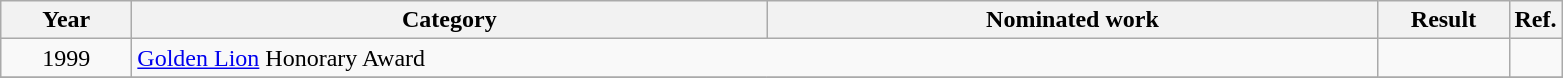<table class=wikitable>
<tr>
<th scope="col" style="width:5em;">Year</th>
<th scope="col" style="width:26em;">Category</th>
<th scope="col" style="width:25em;">Nominated work</th>
<th scope="col" style="width:5em;">Result</th>
<th>Ref.</th>
</tr>
<tr>
<td style="text-align:center;">1999</td>
<td colspan=2><a href='#'>Golden Lion</a> Honorary Award</td>
<td></td>
<td></td>
</tr>
<tr>
</tr>
</table>
